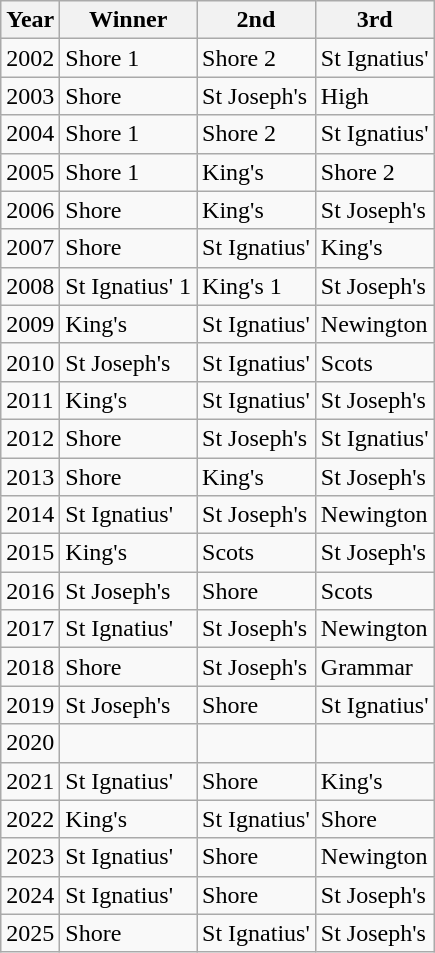<table class="wikitable">
<tr>
<th>Year</th>
<th>Winner</th>
<th>2nd</th>
<th>3rd</th>
</tr>
<tr>
<td>2002</td>
<td>Shore 1</td>
<td>Shore 2</td>
<td>St Ignatius'</td>
</tr>
<tr>
<td>2003</td>
<td>Shore</td>
<td>St Joseph's</td>
<td>High</td>
</tr>
<tr>
<td>2004</td>
<td>Shore 1</td>
<td>Shore 2</td>
<td>St Ignatius'</td>
</tr>
<tr>
<td>2005</td>
<td>Shore 1</td>
<td>King's</td>
<td>Shore 2</td>
</tr>
<tr>
<td>2006</td>
<td>Shore</td>
<td>King's</td>
<td>St Joseph's</td>
</tr>
<tr>
<td>2007</td>
<td>Shore</td>
<td>St Ignatius'</td>
<td>King's</td>
</tr>
<tr>
<td>2008</td>
<td>St Ignatius' 1</td>
<td>King's 1</td>
<td>St Joseph's</td>
</tr>
<tr>
<td>2009</td>
<td>King's</td>
<td>St Ignatius'</td>
<td>Newington</td>
</tr>
<tr>
<td>2010</td>
<td>St Joseph's</td>
<td>St Ignatius'</td>
<td>Scots</td>
</tr>
<tr>
<td>2011</td>
<td>King's</td>
<td>St Ignatius'</td>
<td>St Joseph's</td>
</tr>
<tr>
<td>2012</td>
<td>Shore</td>
<td>St Joseph's</td>
<td>St Ignatius'</td>
</tr>
<tr>
<td>2013</td>
<td>Shore</td>
<td>King's</td>
<td>St Joseph's</td>
</tr>
<tr>
<td>2014</td>
<td>St Ignatius'</td>
<td>St Joseph's</td>
<td>Newington</td>
</tr>
<tr>
<td>2015</td>
<td>King's</td>
<td>Scots</td>
<td>St Joseph's</td>
</tr>
<tr>
<td>2016</td>
<td>St Joseph's</td>
<td>Shore</td>
<td>Scots</td>
</tr>
<tr>
<td>2017</td>
<td>St Ignatius'</td>
<td>St Joseph's</td>
<td>Newington</td>
</tr>
<tr>
<td>2018</td>
<td>Shore</td>
<td>St Joseph's</td>
<td>Grammar</td>
</tr>
<tr>
<td>2019</td>
<td>St Joseph's</td>
<td>Shore</td>
<td>St Ignatius'</td>
</tr>
<tr>
<td>2020</td>
<td></td>
<td></td>
<td></td>
</tr>
<tr>
<td>2021</td>
<td>St Ignatius'</td>
<td>Shore</td>
<td>King's</td>
</tr>
<tr>
<td>2022</td>
<td>King's</td>
<td>St Ignatius'</td>
<td>Shore</td>
</tr>
<tr>
<td>2023</td>
<td>St Ignatius'</td>
<td>Shore</td>
<td>Newington</td>
</tr>
<tr>
<td>2024</td>
<td>St Ignatius'</td>
<td>Shore</td>
<td>St Joseph's</td>
</tr>
<tr>
<td>2025</td>
<td>Shore</td>
<td>St Ignatius'</td>
<td>St Joseph's</td>
</tr>
</table>
